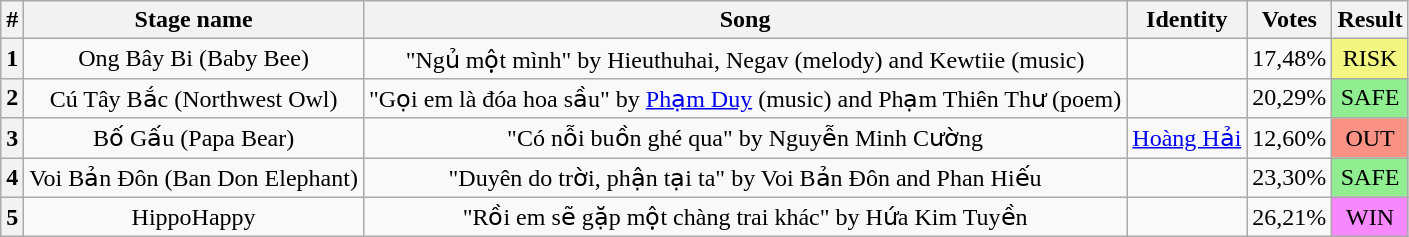<table class="wikitable plainrowheaders" style="text-align: center;">
<tr>
<th>#</th>
<th>Stage name</th>
<th>Song</th>
<th>Identity</th>
<th>Votes</th>
<th>Result</th>
</tr>
<tr>
<th>1</th>
<td>Ong Bây Bi (Baby Bee)</td>
<td>"Ngủ một mình" by Hieuthuhai, Negav (melody) and Kewtiie (music)</td>
<td></td>
<td>17,48%</td>
<td bgcolor="#F3F781">RISK</td>
</tr>
<tr>
<th>2</th>
<td>Cú Tây Bắc (Northwest Owl)</td>
<td>"Gọi em là đóa hoa sầu" by <a href='#'>Phạm Duy</a> (music) and Phạm Thiên Thư (poem)</td>
<td></td>
<td>20,29%</td>
<td bgcolor=lightgreen>SAFE</td>
</tr>
<tr>
<th>3</th>
<td>Bố Gấu (Papa Bear)</td>
<td>"Có nỗi buồn ghé qua" by Nguyễn Minh Cường</td>
<td><a href='#'>Hoàng Hải</a></td>
<td>12,60%</td>
<td bgcolor="#F99185">OUT</td>
</tr>
<tr>
<th>4</th>
<td>Voi Bản Đôn (Ban Don Elephant)</td>
<td>"Duyên do trời, phận tại ta" by Voi Bản Đôn and Phan Hiếu</td>
<td></td>
<td>23,30%</td>
<td bgcolor=lightgreen>SAFE</td>
</tr>
<tr>
<th>5</th>
<td>HippoHappy</td>
<td>"Rồi em sẽ gặp một chàng trai khác" by Hứa Kim Tuyền</td>
<td></td>
<td>26,21%</td>
<td bgcolor=#F888FD>WIN</td>
</tr>
</table>
